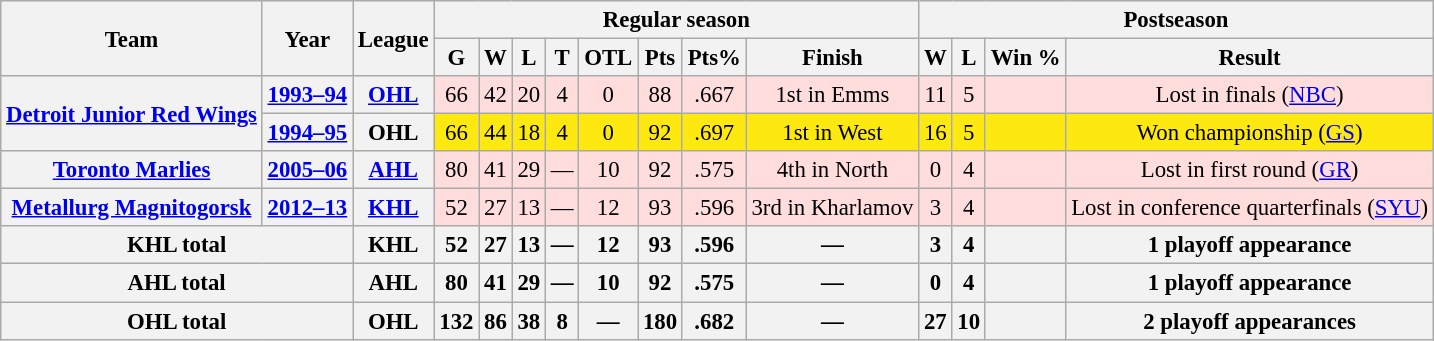<table class="wikitable" style="font-size: 95%; text-align:center;">
<tr>
<th rowspan="2">Team</th>
<th rowspan="2">Year</th>
<th rowspan="2">League</th>
<th colspan="8">Regular season</th>
<th colspan="4">Postseason</th>
</tr>
<tr>
<th>G</th>
<th>W</th>
<th>L</th>
<th>T</th>
<th>OTL</th>
<th>Pts</th>
<th>Pts%</th>
<th>Finish</th>
<th>W</th>
<th>L</th>
<th>Win %</th>
<th>Result</th>
</tr>
<tr style="background:#fdd;">
<th rowspan="2"><a href='#'>Detroit Junior Red Wings</a></th>
<th><a href='#'>1993–94</a></th>
<th><a href='#'>OHL</a></th>
<td>66</td>
<td>42</td>
<td>20</td>
<td>4</td>
<td>0</td>
<td>88</td>
<td>.667</td>
<td>1st in Emms</td>
<td>11</td>
<td>5</td>
<td></td>
<td>Lost in finals (<a href='#'>NBC</a>)</td>
</tr>
<tr style="background:#FDE910;">
<th><a href='#'>1994–95</a></th>
<th>OHL</th>
<td>66</td>
<td>44</td>
<td>18</td>
<td>4</td>
<td>0</td>
<td>92</td>
<td>.697</td>
<td>1st in West</td>
<td>16</td>
<td>5</td>
<td></td>
<td>Won championship (<a href='#'>GS</a>)</td>
</tr>
<tr style="background:#fdd;">
<th rowspan="1"><a href='#'>Toronto Marlies</a></th>
<th><a href='#'>2005–06</a></th>
<th><a href='#'>AHL</a></th>
<td>80</td>
<td>41</td>
<td>29</td>
<td>—</td>
<td>10</td>
<td>92</td>
<td>.575</td>
<td>4th in North</td>
<td>0</td>
<td>4</td>
<td></td>
<td>Lost in first round (<a href='#'>GR</a>)</td>
</tr>
<tr style="background:#fdd;">
<th rowspan="1"><a href='#'>Metallurg Magnitogorsk</a></th>
<th><a href='#'>2012–13</a></th>
<th><a href='#'>KHL</a></th>
<td>52</td>
<td>27</td>
<td>13</td>
<td>—</td>
<td>12</td>
<td>93</td>
<td>.596</td>
<td>3rd in Kharlamov</td>
<td>3</td>
<td>4</td>
<td></td>
<td>Lost in conference quarterfinals (<a href='#'>SYU</a>)</td>
</tr>
<tr>
<th colspan="2">KHL total</th>
<th>KHL</th>
<th>52</th>
<th>27</th>
<th>13</th>
<th>—</th>
<th>12</th>
<th>93</th>
<th>.596</th>
<th>—</th>
<th>3</th>
<th>4</th>
<th></th>
<th>1 playoff appearance</th>
</tr>
<tr>
<th colspan="2">AHL total</th>
<th>AHL</th>
<th>80</th>
<th>41</th>
<th>29</th>
<th>—</th>
<th>10</th>
<th>92</th>
<th>.575</th>
<th>—</th>
<th>0</th>
<th>4</th>
<th></th>
<th>1 playoff appearance</th>
</tr>
<tr>
<th colspan="2">OHL total</th>
<th>OHL</th>
<th>132</th>
<th>86</th>
<th>38</th>
<th>8</th>
<th>—</th>
<th>180</th>
<th>.682</th>
<th>—</th>
<th>27</th>
<th>10</th>
<th></th>
<th>2 playoff appearances</th>
</tr>
</table>
